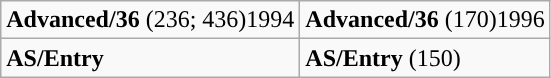<table class="wikitable" style="text-align: ">
<tr>
<td><strong>Advanced/36</strong> (236; 436)1994</td>
<td><strong>Advanced/36</strong> (170)1996</td>
</tr>
<tr>
<td><strong>AS/Entry</strong></td>
<td><strong>AS/Entry</strong> (150)</td>
</tr>
</table>
